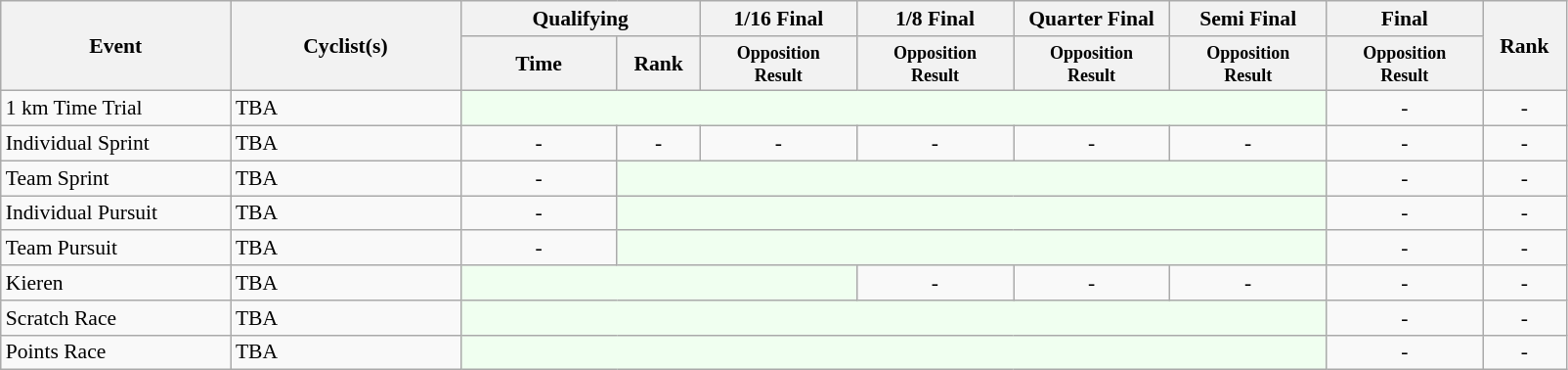<table class=wikitable style="font-size:90%">
<tr>
<th rowspan="2" width=150>Event</th>
<th rowspan="2" width=150>Cyclist(s)</th>
<th colspan="2" width=150>Qualifying</th>
<th width=100>1/16 Final</th>
<th width=100>1/8 Final</th>
<th width=100>Quarter Final</th>
<th width=100>Semi Final</th>
<th width=100>Final</th>
<th width=50 rowspan="2">Rank</th>
</tr>
<tr>
<th width=100>Time</th>
<th width=50>Rank</th>
<th style="line-height:1em"><small>Opposition<br>Result</small></th>
<th style="line-height:1em"><small>Opposition<br>Result</small></th>
<th style="line-height:1em"><small>Opposition<br>Result</small></th>
<th style="line-height:1em"><small>Opposition<br>Result</small></th>
<th style="line-height:1em"><small>Opposition<br>Result</small></th>
</tr>
<tr>
<td>1 km Time Trial</td>
<td>TBA</td>
<td colspan=6 bgcolor="honeydew"></td>
<td align="center">-</td>
<td align="center">-</td>
</tr>
<tr>
<td>Individual Sprint</td>
<td>TBA</td>
<td align="center">-</td>
<td align="center">-</td>
<td align="center">-</td>
<td align="center">-</td>
<td align="center">-</td>
<td align="center">-</td>
<td align="center">-</td>
<td align="center">-</td>
</tr>
<tr>
<td>Team Sprint</td>
<td>TBA</td>
<td align="center">-</td>
<td colspan=5 bgcolor="honeydew"></td>
<td align="center">-</td>
<td align="center">-</td>
</tr>
<tr>
<td>Individual Pursuit</td>
<td>TBA</td>
<td align="center">-</td>
<td colspan=5 bgcolor="honeydew"></td>
<td align="center">-</td>
<td align="center">-</td>
</tr>
<tr>
<td>Team Pursuit</td>
<td>TBA</td>
<td align="center">-</td>
<td colspan=5 bgcolor="honeydew"></td>
<td align="center">-</td>
<td align="center">-</td>
</tr>
<tr>
<td>Kieren</td>
<td>TBA</td>
<td colspan=3 bgcolor="honeydew"></td>
<td align="center">-</td>
<td align="center">-</td>
<td align="center">-</td>
<td align="center">-</td>
<td align="center">-</td>
</tr>
<tr>
<td>Scratch Race</td>
<td>TBA</td>
<td colspan=6 bgcolor="honeydew"></td>
<td align="center">-</td>
<td align="center">-</td>
</tr>
<tr>
<td>Points Race</td>
<td>TBA</td>
<td colspan=6 bgcolor="honeydew"></td>
<td align="center">-</td>
<td align="center">-</td>
</tr>
</table>
